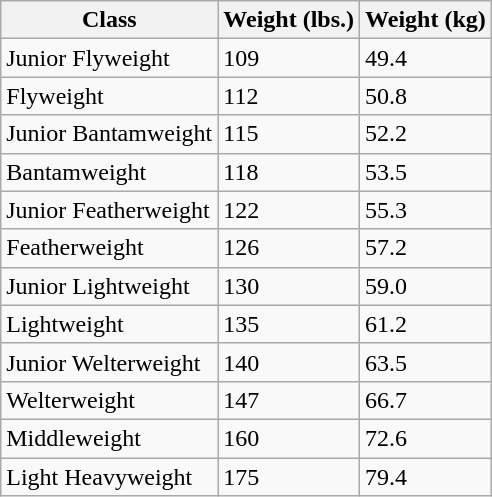<table class="wikitable sortable">
<tr>
<th>Class</th>
<th>Weight (lbs.)</th>
<th>Weight (kg)</th>
</tr>
<tr>
<td>Junior Flyweight</td>
<td>109</td>
<td>49.4</td>
</tr>
<tr>
<td>Flyweight</td>
<td>112</td>
<td>50.8</td>
</tr>
<tr>
<td>Junior Bantamweight</td>
<td>115</td>
<td>52.2</td>
</tr>
<tr>
<td>Bantamweight</td>
<td>118</td>
<td>53.5</td>
</tr>
<tr>
<td>Junior Featherweight</td>
<td>122</td>
<td>55.3</td>
</tr>
<tr>
<td>Featherweight</td>
<td>126</td>
<td>57.2</td>
</tr>
<tr>
<td>Junior Lightweight</td>
<td>130</td>
<td>59.0</td>
</tr>
<tr>
<td>Lightweight</td>
<td>135</td>
<td>61.2</td>
</tr>
<tr>
<td>Junior Welterweight</td>
<td>140</td>
<td>63.5</td>
</tr>
<tr>
<td>Welterweight</td>
<td>147</td>
<td>66.7</td>
</tr>
<tr>
<td>Middleweight</td>
<td>160</td>
<td>72.6</td>
</tr>
<tr>
<td>Light Heavyweight</td>
<td>175</td>
<td>79.4</td>
</tr>
</table>
